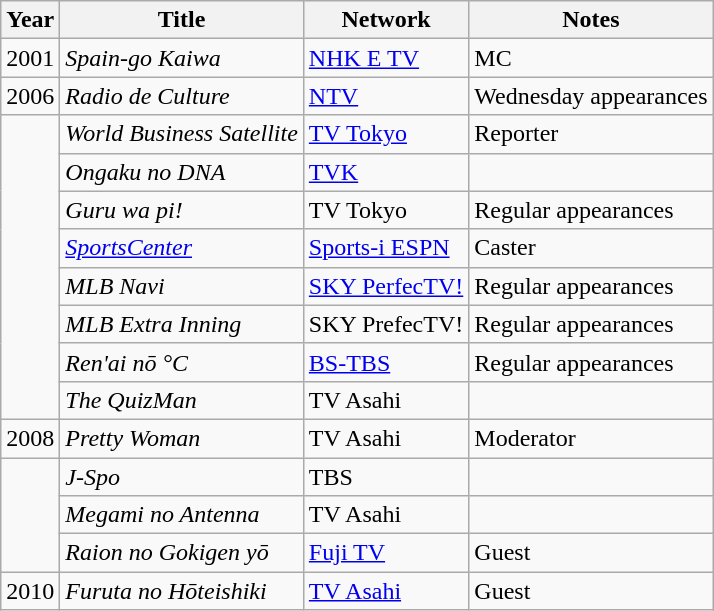<table class="wikitable">
<tr>
<th>Year</th>
<th>Title</th>
<th>Network</th>
<th>Notes</th>
</tr>
<tr>
<td>2001</td>
<td><em>Spain-go Kaiwa</em></td>
<td><a href='#'>NHK E TV</a></td>
<td>MC</td>
</tr>
<tr>
<td>2006</td>
<td><em>Radio de Culture</em></td>
<td><a href='#'>NTV</a></td>
<td>Wednesday appearances</td>
</tr>
<tr>
<td rowspan="8"></td>
<td><em>World Business Satellite</em></td>
<td><a href='#'>TV Tokyo</a></td>
<td>Reporter</td>
</tr>
<tr>
<td><em>Ongaku no DNA</em></td>
<td><a href='#'>TVK</a></td>
<td></td>
</tr>
<tr>
<td><em>Guru wa pi!</em></td>
<td>TV Tokyo</td>
<td>Regular appearances</td>
</tr>
<tr>
<td><em><a href='#'>SportsCenter</a></em></td>
<td><a href='#'>Sports-i ESPN</a></td>
<td>Caster</td>
</tr>
<tr>
<td><em>MLB Navi</em></td>
<td><a href='#'>SKY PerfecTV!</a></td>
<td>Regular appearances</td>
</tr>
<tr>
<td><em>MLB Extra Inning</em></td>
<td>SKY PrefecTV!</td>
<td>Regular appearances</td>
</tr>
<tr>
<td><em>Ren'ai nō °C</em></td>
<td><a href='#'>BS-TBS</a></td>
<td>Regular appearances</td>
</tr>
<tr>
<td><em>The QuizMan</em></td>
<td>TV Asahi</td>
<td></td>
</tr>
<tr>
<td>2008</td>
<td><em>Pretty Woman</em></td>
<td>TV Asahi</td>
<td>Moderator</td>
</tr>
<tr>
<td rowspan="3"></td>
<td><em>J-Spo</em></td>
<td>TBS</td>
<td></td>
</tr>
<tr>
<td><em>Megami no Antenna</em></td>
<td>TV Asahi</td>
<td></td>
</tr>
<tr>
<td><em>Raion no Gokigen yō</em></td>
<td><a href='#'>Fuji TV</a></td>
<td>Guest</td>
</tr>
<tr>
<td>2010</td>
<td><em>Furuta no Hōteishiki</em></td>
<td><a href='#'>TV Asahi</a></td>
<td>Guest</td>
</tr>
</table>
